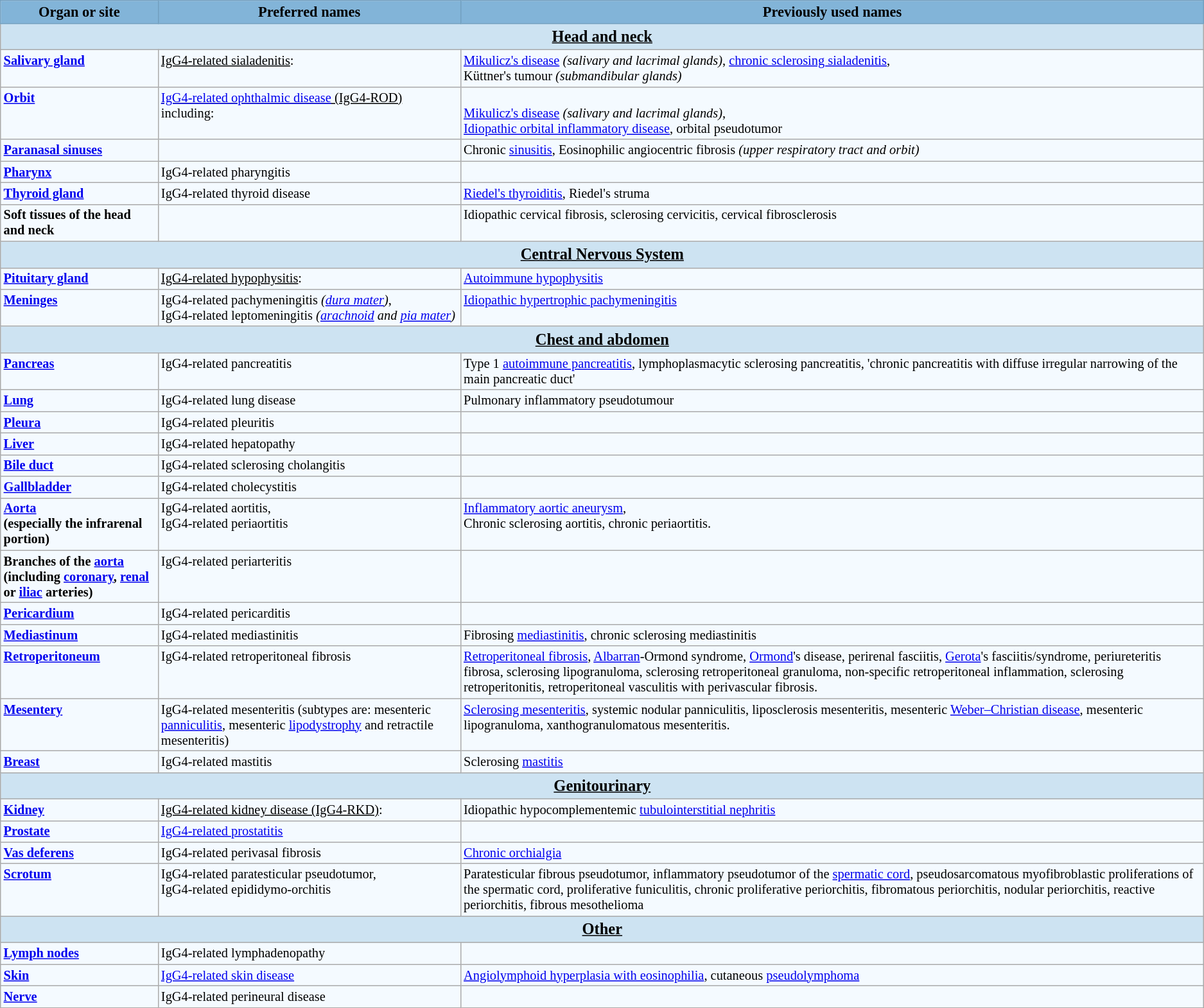<table class="wikitable collapsible" style="text-align: left; font-size:85%; background:#F4FAFF; padding: 2px;">
<tr>
<th style="font-size: 110%; background: #82B4D8; border-color: #729FBF;">Organ or site</th>
<th style="font-size: 110%; background: #82B4D8; border-color: #729FBF;">Preferred names</th>
<th style="font-size: 110%; background: #82B4D8; border-color: #729FBF;">Previously used names<br></th>
</tr>
<tr>
<th style="font-size: 120%; text-decoration: underline; background:#CDE3F2;" colspan="3">Head and neck</th>
</tr>
<tr valign="top">
<td style="font-weight: bold;"><a href='#'>Salivary gland</a></td>
<td><u>IgG4-related sialadenitis</u>:<br></td>
<td><a href='#'>Mikulicz's disease</a> <em>(salivary and lacrimal glands)</em>, <a href='#'>chronic sclerosing sialadenitis</a>, <br>Küttner's tumour <em>(submandibular glands)</em></td>
</tr>
<tr valign="top" border="0">
<td style="font-weight: bold;"><a href='#'>Orbit</a></td>
<td><u><a href='#'>IgG4-related ophthalmic disease</a> (IgG4-ROD)</u> including:<br></td>
<td><br><a href='#'>Mikulicz's disease</a> <em>(salivary and lacrimal glands)</em>, <br><a href='#'>Idiopathic orbital inflammatory disease</a>, orbital pseudotumor</td>
</tr>
<tr valign="top">
<td style="font-weight: bold;"><a href='#'>Paranasal sinuses</a></td>
<td> </td>
<td>Chronic <a href='#'>sinusitis</a>, Eosinophilic angiocentric fibrosis <em>(upper respiratory tract and orbit)</em></td>
</tr>
<tr valign="top">
<td style="font-weight: bold;"><a href='#'>Pharynx</a></td>
<td>IgG4-related pharyngitis</td>
<td> </td>
</tr>
<tr valign="top">
<td style="font-weight: bold;"><a href='#'>Thyroid gland</a></td>
<td>IgG4-related thyroid disease</td>
<td><a href='#'>Riedel's thyroiditis</a>, Riedel's struma</td>
</tr>
<tr valign="top">
<td style="font-weight: bold;">Soft tissues of the head and neck</td>
<td> </td>
<td>Idiopathic cervical fibrosis, sclerosing cervicitis, cervical fibrosclerosis<br></td>
</tr>
<tr>
<th style="font-size: 120%; text-decoration: underline; background:#CDE3F2;" colspan="3">Central Nervous System</th>
</tr>
<tr valign="top">
<td style="font-weight: bold;"><a href='#'>Pituitary gland</a></td>
<td><u>IgG4-related hypophysitis</u>:<br></td>
<td><a href='#'>Autoimmune hypophysitis</a></td>
</tr>
<tr valign="top">
<td style="font-weight: bold;"><a href='#'>Meninges</a></td>
<td>IgG4-related pachymeningitis <em>(<a href='#'>dura mater</a>)</em>,<br>IgG4-related leptomeningitis <em>(<a href='#'>arachnoid</a> and <a href='#'>pia mater</a>)</em></td>
<td><a href='#'>Idiopathic hypertrophic pachymeningitis</a><br></td>
</tr>
<tr>
<th style="font-size: 120%; text-decoration: underline; background:#CDE3F2;" colspan="3">Chest and abdomen</th>
</tr>
<tr valign="top">
<td style="font-weight: bold;"><a href='#'>Pancreas</a></td>
<td>IgG4-related pancreatitis</td>
<td>Type 1 <a href='#'>autoimmune pancreatitis</a>, lymphoplasmacytic sclerosing pancreatitis, 'chronic pancreatitis with diffuse irregular narrowing of the main pancreatic duct'</td>
</tr>
<tr valign="top">
<td style="font-weight: bold;"><a href='#'>Lung</a></td>
<td>IgG4-related lung disease</td>
<td>Pulmonary inflammatory pseudotumour</td>
</tr>
<tr valign="top">
<td style="font-weight: bold;"><a href='#'>Pleura</a></td>
<td>IgG4-related pleuritis</td>
<td> </td>
</tr>
<tr valign="top">
<td style="font-weight: bold;"><a href='#'>Liver</a></td>
<td>IgG4-related hepatopathy</td>
<td> </td>
</tr>
<tr valign="top">
<td style="font-weight: bold;"><a href='#'>Bile duct</a></td>
<td>IgG4-related sclerosing cholangitis</td>
<td> </td>
</tr>
<tr valign="top">
<td style="font-weight: bold;"><a href='#'>Gallbladder</a></td>
<td>IgG4-related cholecystitis</td>
<td> </td>
</tr>
<tr valign="top">
<td style="font-weight: bold;"><a href='#'>Aorta</a><br><span>(especially the infrarenal portion)</span></td>
<td>IgG4-related aortitis,<br>IgG4-related periaortitis</td>
<td><a href='#'>Inflammatory aortic aneurysm</a>,<br>Chronic sclerosing aortitis, chronic periaortitis.</td>
</tr>
<tr valign="top">
<td style="font-weight: bold;">Branches of the <a href='#'>aorta</a><br><span>(including <a href='#'>coronary</a>, <a href='#'>renal</a> or <a href='#'>iliac</a> arteries)</span></td>
<td>IgG4-related periarteritis</td>
<td> </td>
</tr>
<tr valign="top">
<td style="font-weight: bold;"><a href='#'>Pericardium</a></td>
<td>IgG4-related pericarditis</td>
<td> </td>
</tr>
<tr valign="top">
<td style="font-weight: bold;"><a href='#'>Mediastinum</a></td>
<td>IgG4-related mediastinitis</td>
<td>Fibrosing <a href='#'>mediastinitis</a>, chronic sclerosing mediastinitis</td>
</tr>
<tr valign="top">
<td style="font-weight: bold;"><a href='#'>Retroperitoneum</a></td>
<td>IgG4-related retroperitoneal fibrosis</td>
<td><a href='#'>Retroperitoneal fibrosis</a>, <a href='#'>Albarran</a>-Ormond syndrome, <a href='#'>Ormond</a>'s disease, perirenal fasciitis, <a href='#'>Gerota</a>'s fasciitis/syndrome, periureteritis fibrosa, sclerosing lipogranuloma, sclerosing retroperitoneal granuloma, non-specific retroperitoneal inflammation, sclerosing retroperitonitis, retroperitoneal vasculitis with perivascular fibrosis.</td>
</tr>
<tr valign="top">
<td style="font-weight: bold;"><a href='#'>Mesentery</a></td>
<td>IgG4-related mesenteritis (subtypes are: mesenteric <a href='#'>panniculitis</a>, mesenteric <a href='#'>lipodystrophy</a> and retractile mesenteritis)</td>
<td><a href='#'>Sclerosing mesenteritis</a>, systemic nodular panniculitis, liposclerosis mesenteritis, mesenteric <a href='#'>Weber–Christian disease</a>, mesenteric lipogranuloma, xanthogranulomatous mesenteritis.</td>
</tr>
<tr valign="top">
<td style="font-weight: bold;"><a href='#'>Breast</a></td>
<td>IgG4-related mastitis</td>
<td>Sclerosing <a href='#'>mastitis</a><br></td>
</tr>
<tr>
<th style="font-size: 120%; text-decoration: underline; background:#CDE3F2;" colspan="3">Genitourinary</th>
</tr>
<tr valign="top">
<td style="font-weight: bold;"><a href='#'>Kidney</a></td>
<td><u>IgG4-related kidney disease (IgG4-RKD)</u>:<br></td>
<td>Idiopathic hypocomplementemic <a href='#'>tubulointerstitial nephritis</a></td>
</tr>
<tr valign="top">
<td style="font-weight: bold;"><a href='#'>Prostate</a></td>
<td><a href='#'>IgG4-related prostatitis</a></td>
<td> </td>
</tr>
<tr valign="top">
<td style="font-weight: bold;"><a href='#'>Vas deferens</a></td>
<td>IgG4-related perivasal fibrosis</td>
<td><a href='#'>Chronic orchialgia</a></td>
</tr>
<tr valign="top">
<td style="font-weight: bold;"><a href='#'>Scrotum</a></td>
<td>IgG4-related paratesticular pseudotumor,<br>IgG4-related epididymo-orchitis</td>
<td>Paratesticular fibrous pseudotumor, inflammatory pseudotumor of the <a href='#'>spermatic cord</a>, pseudosarcomatous myofibroblastic proliferations of the spermatic cord, proliferative funiculitis, chronic proliferative periorchitis, fibromatous periorchitis, nodular periorchitis, reactive periorchitis, fibrous mesothelioma<br></td>
</tr>
<tr>
<th style="font-size: 120%; text-decoration: underline; background:#CDE3F2;" colspan="3">Other</th>
</tr>
<tr valign="top">
<td style="font-weight: bold;"><a href='#'>Lymph nodes</a></td>
<td>IgG4-related lymphadenopathy</td>
<td> </td>
</tr>
<tr valign="top">
<td style="font-weight: bold;"><a href='#'>Skin</a></td>
<td><a href='#'>IgG4-related skin disease</a></td>
<td><a href='#'>Angiolymphoid hyperplasia with eosinophilia</a>, cutaneous <a href='#'>pseudolymphoma</a></td>
</tr>
<tr valign="top">
<td style="font-weight: bold;"><a href='#'>Nerve</a></td>
<td>IgG4-related perineural disease</td>
<td> </td>
</tr>
</table>
